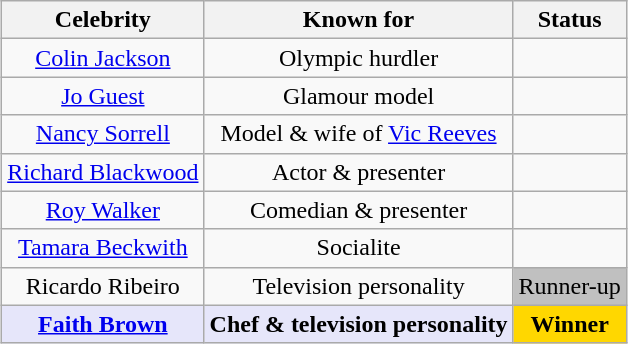<table class="wikitable" style="margin: auto; text-align: center;">
<tr>
<th>Celebrity</th>
<th>Known for</th>
<th>Status</th>
</tr>
<tr>
<td><a href='#'>Colin Jackson</a></td>
<td>Olympic hurdler</td>
<td></td>
</tr>
<tr>
<td><a href='#'>Jo Guest</a></td>
<td>Glamour model</td>
<td></td>
</tr>
<tr>
<td><a href='#'>Nancy Sorrell</a></td>
<td>Model & wife of <a href='#'>Vic Reeves</a></td>
<td></td>
</tr>
<tr>
<td><a href='#'>Richard Blackwood</a></td>
<td>Actor & presenter</td>
<td></td>
</tr>
<tr>
<td><a href='#'>Roy Walker</a></td>
<td>Comedian & presenter</td>
<td></td>
</tr>
<tr>
<td><a href='#'>Tamara Beckwith</a></td>
<td>Socialite</td>
<td></td>
</tr>
<tr>
<td>Ricardo Ribeiro</td>
<td>Television personality</td>
<td style="background:silver;">Runner-up</td>
</tr>
<tr>
<td style="background:lavender;"><strong><a href='#'>Faith Brown</a></strong></td>
<td style="background:lavender;"><strong>Chef & television personality</strong></td>
<td style=background:gold><strong>Winner</strong></td>
</tr>
</table>
